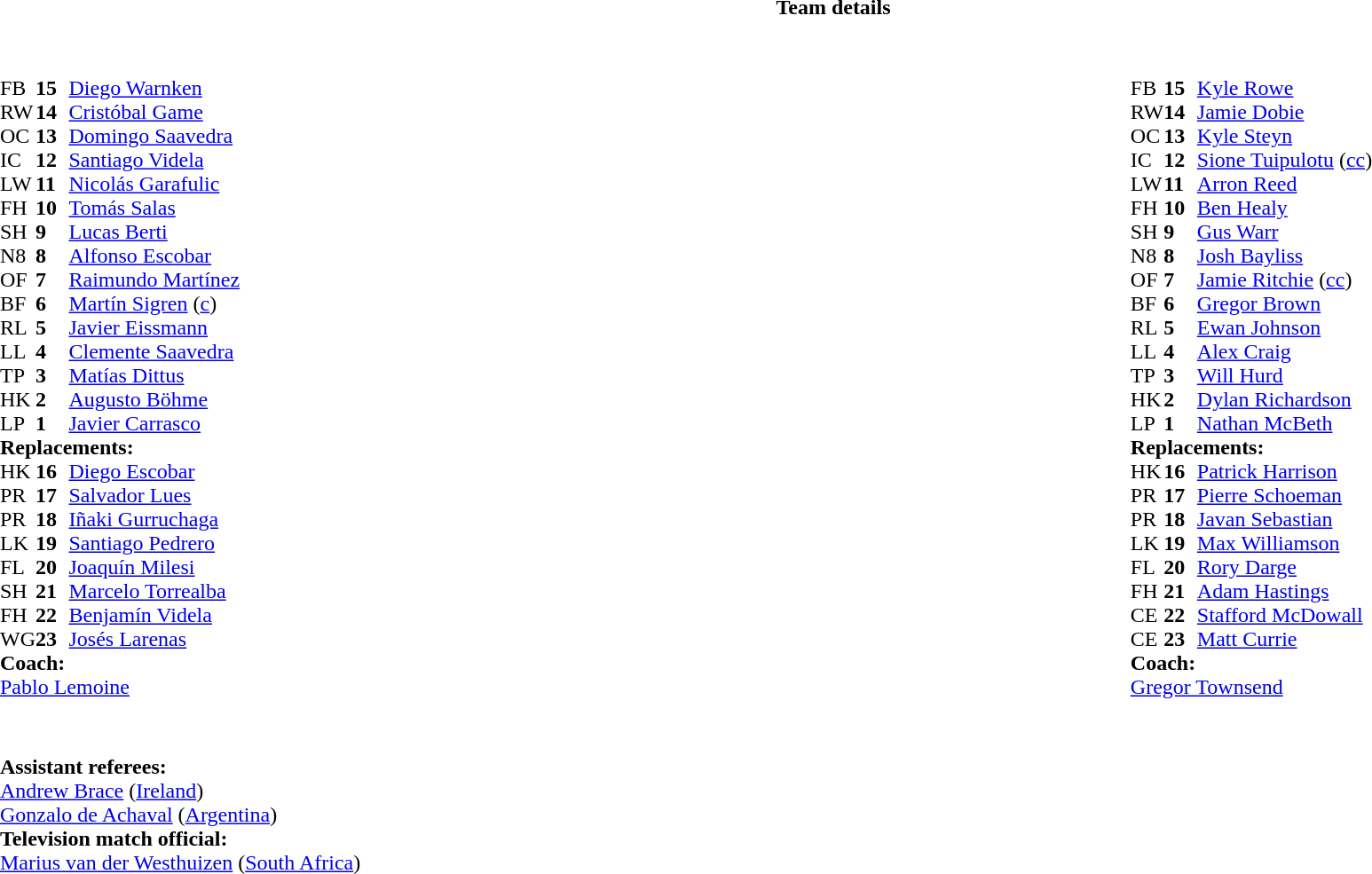<table border="0" style="width:100%;" class="collapsible collapsed">
<tr>
<th>Team details</th>
</tr>
<tr>
<td><br><table style="width:100%">
<tr>
<td style="vertical-align:top;width:50%"><br><table cellspacing="0" cellpadding="0">
<tr>
<th width="25"></th>
<th width="25"></th>
</tr>
<tr>
<td>FB</td>
<td><strong>15</strong></td>
<td><a href='#'>Diego Warnken</a></td>
<td></td>
<td></td>
</tr>
<tr>
<td>RW</td>
<td><strong>14</strong></td>
<td><a href='#'>Cristóbal Game</a></td>
<td></td>
<td></td>
<td></td>
<td></td>
</tr>
<tr>
<td>OC</td>
<td><strong>13</strong></td>
<td><a href='#'>Domingo Saavedra</a></td>
<td></td>
<td></td>
</tr>
<tr>
<td>IC</td>
<td><strong>12</strong></td>
<td><a href='#'>Santiago Videla</a></td>
<td></td>
<td></td>
</tr>
<tr>
<td>LW</td>
<td><strong>11</strong></td>
<td><a href='#'>Nicolás Garafulic</a></td>
</tr>
<tr>
<td>FH</td>
<td><strong>10</strong></td>
<td><a href='#'>Tomás Salas</a></td>
</tr>
<tr>
<td>SH</td>
<td><strong>9</strong></td>
<td><a href='#'>Lucas Berti</a></td>
<td></td>
<td></td>
</tr>
<tr>
<td>N8</td>
<td><strong>8</strong></td>
<td><a href='#'>Alfonso Escobar</a></td>
</tr>
<tr>
<td>OF</td>
<td><strong>7</strong></td>
<td><a href='#'>Raimundo Martínez</a></td>
</tr>
<tr>
<td>BF</td>
<td><strong>6</strong></td>
<td><a href='#'>Martín Sigren</a>  (<a href='#'>c</a>)</td>
</tr>
<tr>
<td>RL</td>
<td><strong>5</strong></td>
<td><a href='#'>Javier Eissmann</a></td>
<td></td>
<td></td>
</tr>
<tr>
<td>LL</td>
<td><strong>4</strong></td>
<td><a href='#'>Clemente Saavedra</a></td>
</tr>
<tr>
<td>TP</td>
<td><strong>3</strong></td>
<td><a href='#'>Matías Dittus</a></td>
<td></td>
<td></td>
</tr>
<tr>
<td>HK</td>
<td><strong>2</strong></td>
<td><a href='#'>Augusto Böhme</a></td>
<td></td>
<td></td>
<td></td>
<td></td>
</tr>
<tr>
<td>LP</td>
<td><strong>1</strong></td>
<td><a href='#'>Javier Carrasco</a></td>
<td></td>
<td></td>
</tr>
<tr>
<td colspan=3><strong>Replacements:</strong></td>
</tr>
<tr>
<td>HK</td>
<td><strong>16</strong></td>
<td><a href='#'>Diego Escobar</a></td>
<td></td>
<td></td>
</tr>
<tr>
<td>PR</td>
<td><strong>17</strong></td>
<td><a href='#'>Salvador Lues</a></td>
<td></td>
<td></td>
</tr>
<tr>
<td>PR</td>
<td><strong>18</strong></td>
<td><a href='#'>Iñaki Gurruchaga</a></td>
<td></td>
<td></td>
</tr>
<tr>
<td>LK</td>
<td><strong>19</strong></td>
<td><a href='#'>Santiago Pedrero</a></td>
<td></td>
<td></td>
</tr>
<tr>
<td>FL</td>
<td><strong>20</strong></td>
<td><a href='#'>Joaquín Milesi</a></td>
<td></td>
<td></td>
</tr>
<tr>
<td>SH</td>
<td><strong>21</strong></td>
<td><a href='#'>Marcelo Torrealba</a></td>
<td></td>
<td></td>
</tr>
<tr>
<td>FH</td>
<td><strong>22</strong></td>
<td><a href='#'>Benjamín Videla</a></td>
<td></td>
<td></td>
</tr>
<tr>
<td>WG</td>
<td><strong>23</strong></td>
<td><a href='#'>Josés Larenas</a></td>
<td></td>
<td></td>
</tr>
<tr>
<td colspan=3><strong>Coach:</strong></td>
</tr>
<tr>
<td colspan="4"> <a href='#'>Pablo Lemoine</a></td>
</tr>
<tr>
</tr>
</table>
</td>
<td style="vertical-align:top; width:50%"><br><table style="font-size: 100%" cellspacing="0" cellpadding="0" align="center">
<tr>
<th width="25"></th>
<th width="25"></th>
</tr>
<tr>
<td>FB</td>
<td><strong>15</strong></td>
<td><a href='#'>Kyle Rowe</a></td>
</tr>
<tr>
<td>RW</td>
<td><strong>14</strong></td>
<td><a href='#'>Jamie Dobie</a></td>
</tr>
<tr>
<td>OC</td>
<td><strong>13</strong></td>
<td><a href='#'>Kyle Steyn</a></td>
</tr>
<tr>
<td>IC</td>
<td><strong>12</strong></td>
<td><a href='#'>Sione Tuipulotu</a> (<a href='#'>cc</a>)</td>
<td></td>
<td></td>
</tr>
<tr>
<td>LW</td>
<td><strong>11</strong></td>
<td><a href='#'>Arron Reed</a></td>
</tr>
<tr>
<td>FH</td>
<td><strong>10</strong></td>
<td><a href='#'>Ben Healy</a></td>
<td></td>
<td></td>
</tr>
<tr>
<td>SH</td>
<td><strong>9</strong></td>
<td><a href='#'>Gus Warr</a></td>
<td></td>
<td></td>
</tr>
<tr>
<td>N8</td>
<td><strong>8</strong></td>
<td><a href='#'>Josh Bayliss</a></td>
</tr>
<tr>
<td>OF</td>
<td><strong>7</strong></td>
<td><a href='#'>Jamie Ritchie</a> (<a href='#'>cc</a>)</td>
<td></td>
<td></td>
</tr>
<tr>
<td>BF</td>
<td><strong>6</strong></td>
<td><a href='#'>Gregor Brown</a></td>
<td></td>
<td></td>
</tr>
<tr>
<td>RL</td>
<td><strong>5</strong></td>
<td><a href='#'>Ewan Johnson</a></td>
</tr>
<tr>
<td>LL</td>
<td><strong>4</strong></td>
<td><a href='#'>Alex Craig</a></td>
<td></td>
<td></td>
</tr>
<tr>
<td>TP</td>
<td><strong>3</strong></td>
<td><a href='#'>Will Hurd</a></td>
<td></td>
<td></td>
</tr>
<tr>
<td>HK</td>
<td><strong>2</strong></td>
<td><a href='#'>Dylan Richardson</a></td>
</tr>
<tr>
<td>LP</td>
<td><strong>1</strong></td>
<td><a href='#'>Nathan McBeth</a></td>
<td></td>
<td></td>
</tr>
<tr>
<td colspan="3"><strong>Replacements:</strong></td>
</tr>
<tr>
<td>HK</td>
<td><strong>16</strong></td>
<td><a href='#'>Patrick Harrison</a></td>
<td></td>
<td></td>
</tr>
<tr>
<td>PR</td>
<td><strong>17</strong></td>
<td><a href='#'>Pierre Schoeman</a></td>
<td></td>
<td></td>
</tr>
<tr>
<td>PR</td>
<td><strong>18</strong></td>
<td><a href='#'>Javan Sebastian</a></td>
<td></td>
<td></td>
</tr>
<tr>
<td>LK</td>
<td><strong>19</strong></td>
<td><a href='#'>Max Williamson</a></td>
<td></td>
<td></td>
</tr>
<tr>
<td>FL</td>
<td><strong>20</strong></td>
<td><a href='#'>Rory Darge</a></td>
<td></td>
<td></td>
</tr>
<tr>
<td>FH</td>
<td><strong>21</strong></td>
<td><a href='#'>Adam Hastings</a></td>
<td></td>
<td></td>
</tr>
<tr>
<td>CE</td>
<td><strong>22</strong></td>
<td><a href='#'>Stafford McDowall</a></td>
<td></td>
<td></td>
</tr>
<tr>
<td>CE</td>
<td><strong>23</strong></td>
<td><a href='#'>Matt Currie</a></td>
<td></td>
<td></td>
</tr>
<tr>
<td colspan=3><strong>Coach:</strong></td>
</tr>
<tr>
<td colspan="4"> <a href='#'>Gregor Townsend</a></td>
</tr>
</table>
</td>
</tr>
</table>
<table width=100% style="font-size: 100%">
<tr>
<td><br>
<br><strong>Assistant referees:</strong>
<br><a href='#'>Andrew Brace</a> (<a href='#'>Ireland</a>)
<br><a href='#'>Gonzalo de Achaval</a> (<a href='#'>Argentina</a>)
<br><strong>Television match official:</strong>
<br><a href='#'>Marius van der Westhuizen</a> (<a href='#'>South Africa</a>)</td>
</tr>
</table>
</td>
</tr>
</table>
